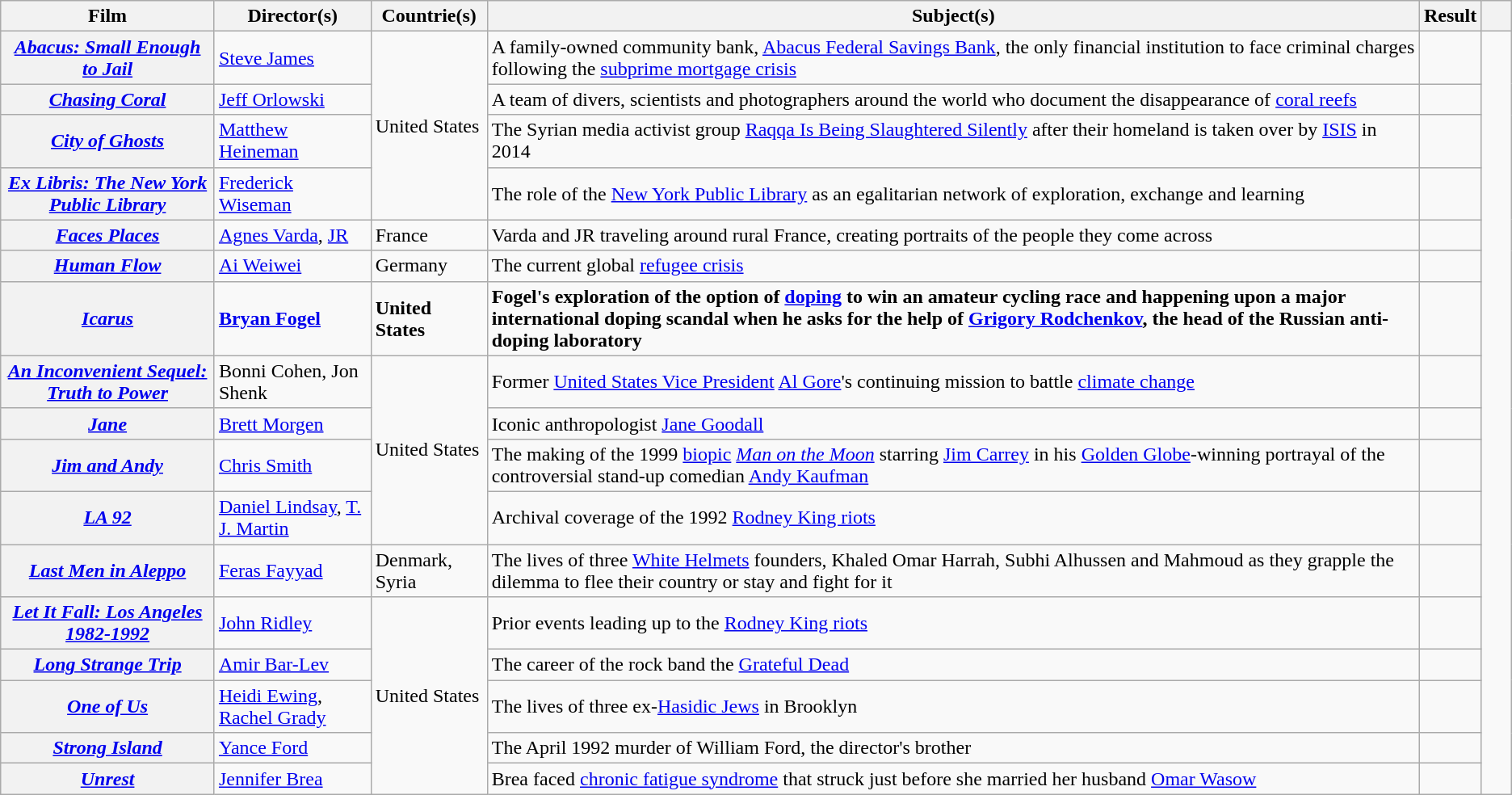<table class="wikitable sortable plainrowheaders">
<tr>
<th scope="col">Film</th>
<th scope="col">Director(s)</th>
<th scope="col">Countrie(s)</th>
<th scope="col">Subject(s)</th>
<th scope="col">Result</th>
<th scope="col" style="width:2%;"></th>
</tr>
<tr>
<th scope="row"><em><a href='#'>Abacus: Small Enough to Jail</a></em></th>
<td><a href='#'>Steve James</a></td>
<td rowspan="4">United States</td>
<td>A family-owned community bank, <a href='#'>Abacus Federal Savings Bank</a>, the only financial institution to face criminal charges following the <a href='#'>subprime mortgage crisis</a></td>
<td></td>
<td align="center" rowspan="17"></td>
</tr>
<tr>
<th scope="row"><em><a href='#'>Chasing Coral</a></em></th>
<td><a href='#'>Jeff Orlowski</a></td>
<td>A team of divers, scientists and photographers around the world who document the disappearance of <a href='#'>coral reefs</a></td>
<td></td>
</tr>
<tr>
<th scope="row"><em><a href='#'>City of Ghosts</a></em></th>
<td><a href='#'>Matthew Heineman</a></td>
<td>The Syrian media activist group <a href='#'>Raqqa Is Being Slaughtered Silently</a> after their homeland is taken over by <a href='#'>ISIS</a> in 2014</td>
<td></td>
</tr>
<tr>
<th scope="row"><em><a href='#'>Ex Libris: The New York Public Library</a></em></th>
<td><a href='#'>Frederick Wiseman</a></td>
<td>The role of the <a href='#'>New York Public Library</a> as an egalitarian network of exploration, exchange and learning</td>
<td></td>
</tr>
<tr>
<th scope="row"><em><a href='#'>Faces Places</a></em></th>
<td><a href='#'>Agnes Varda</a>, <a href='#'>JR</a></td>
<td>France</td>
<td>Varda and JR traveling around rural France, creating portraits of the people they come across</td>
<td></td>
</tr>
<tr>
<th scope="row"><em><a href='#'>Human Flow</a></em></th>
<td><a href='#'>Ai Weiwei</a></td>
<td>Germany</td>
<td>The current global <a href='#'>refugee crisis</a></td>
<td></td>
</tr>
<tr>
<th scope="row"><strong><em><a href='#'>Icarus</a></em></strong></th>
<td><strong><a href='#'>Bryan Fogel</a></strong></td>
<td><strong>United States</strong></td>
<td><strong>Fogel's exploration of the option of <a href='#'>doping</a> to win an amateur cycling race and happening upon a major international doping scandal when he asks for the help of <a href='#'>Grigory Rodchenkov</a>, the head of the Russian anti-doping laboratory</strong></td>
<td></td>
</tr>
<tr>
<th scope="row"><em><a href='#'>An Inconvenient Sequel: Truth to Power</a></em></th>
<td>Bonni Cohen, Jon Shenk</td>
<td rowspan="4">United States</td>
<td>Former <a href='#'>United States Vice President</a> <a href='#'>Al Gore</a>'s continuing mission to battle <a href='#'>climate change</a></td>
<td></td>
</tr>
<tr>
<th scope="row"><em><a href='#'>Jane</a></em></th>
<td><a href='#'>Brett Morgen</a></td>
<td>Iconic anthropologist <a href='#'>Jane Goodall</a></td>
<td></td>
</tr>
<tr>
<th scope="row"><em><a href='#'>Jim and Andy</a></em></th>
<td><a href='#'>Chris Smith</a></td>
<td>The making of the 1999 <a href='#'>biopic</a> <em><a href='#'>Man on the Moon</a></em> starring <a href='#'>Jim Carrey</a> in his <a href='#'>Golden Globe</a>-winning portrayal of the controversial stand-up comedian <a href='#'>Andy Kaufman</a></td>
<td></td>
</tr>
<tr>
<th scope="row"><em><a href='#'>LA 92</a></em></th>
<td><a href='#'>Daniel Lindsay</a>, <a href='#'>T. J. Martin</a></td>
<td>Archival coverage of the 1992 <a href='#'>Rodney King riots</a></td>
<td></td>
</tr>
<tr>
<th scope="row"><em><a href='#'>Last Men in Aleppo</a></em></th>
<td><a href='#'>Feras Fayyad</a></td>
<td>Denmark, Syria</td>
<td>The lives of three <a href='#'>White Helmets</a> founders, Khaled Omar Harrah, Subhi Alhussen and Mahmoud as they grapple the dilemma to flee their country or stay and fight for it</td>
<td></td>
</tr>
<tr>
<th scope="row"><em><a href='#'>Let It Fall: Los Angeles 1982-1992</a></em></th>
<td><a href='#'>John Ridley</a></td>
<td rowspan="5">United States</td>
<td>Prior events leading up to the <a href='#'>Rodney King riots</a></td>
<td></td>
</tr>
<tr>
<th scope="row"><em><a href='#'>Long Strange Trip</a></em></th>
<td><a href='#'>Amir Bar-Lev</a></td>
<td>The career of the rock band the <a href='#'>Grateful Dead</a></td>
<td></td>
</tr>
<tr>
<th scope="row"><em><a href='#'>One of Us</a></em></th>
<td><a href='#'>Heidi Ewing</a>, <a href='#'>Rachel Grady</a></td>
<td>The lives of three ex-<a href='#'>Hasidic Jews</a> in Brooklyn</td>
<td></td>
</tr>
<tr>
<th scope="row"><em><a href='#'>Strong Island</a></em></th>
<td><a href='#'>Yance Ford</a></td>
<td>The April 1992 murder of William Ford, the director's brother</td>
<td></td>
</tr>
<tr>
<th scope="row"><em><a href='#'>Unrest</a></em></th>
<td><a href='#'>Jennifer Brea</a></td>
<td>Brea faced <a href='#'>chronic fatigue syndrome</a> that struck just before she married her husband <a href='#'>Omar Wasow</a></td>
<td></td>
</tr>
</table>
